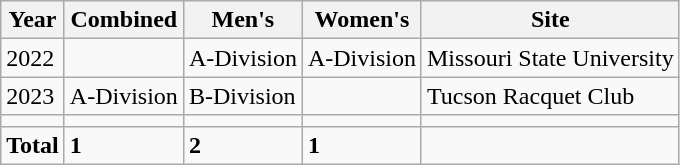<table class="wikitable">
<tr>
<th>Year</th>
<th>Combined</th>
<th>Men's</th>
<th>Women's</th>
<th>Site</th>
</tr>
<tr>
<td>2022</td>
<td></td>
<td>A-Division</td>
<td>A-Division</td>
<td>Missouri State University</td>
</tr>
<tr>
<td>2023</td>
<td>A-Division</td>
<td>B-Division</td>
<td></td>
<td>Tucson Racquet Club</td>
</tr>
<tr>
<td></td>
<td></td>
<td></td>
<td></td>
<td></td>
</tr>
<tr>
<td><strong>Total</strong></td>
<td><strong>1</strong></td>
<td><strong>2</strong></td>
<td><strong>1</strong></td>
<td></td>
</tr>
</table>
